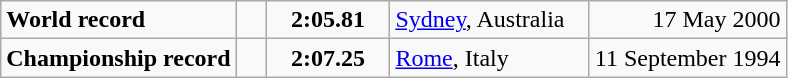<table class="wikitable">
<tr>
<td><strong>World record</strong></td>
<td style="padding-right:1em"></td>
<td style="text-align:center;padding-left:1em; padding-right:1em;"><strong>2:05.81</strong></td>
<td style="padding-right:1em"><a href='#'>Sydney</a>, Australia</td>
<td align=right>17 May 2000</td>
</tr>
<tr>
<td><strong>Championship record</strong></td>
<td style="padding-right:1em"></td>
<td style="text-align:center;padding-left:1em; padding-right:1em;"><strong>2:07.25</strong></td>
<td style="padding-right:1em"><a href='#'>Rome</a>, Italy</td>
<td align=right>11 September 1994</td>
</tr>
</table>
